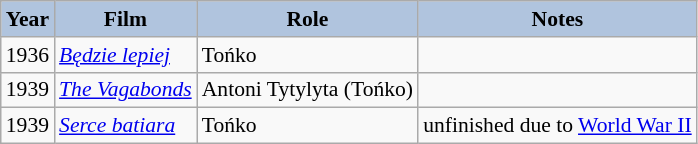<table class="wikitable" style="font-size:90%;">
<tr>
<th style="background:#B0C4DE;">Year</th>
<th style="background:#B0C4DE;">Film</th>
<th style="background:#B0C4DE;">Role</th>
<th style="background:#B0C4DE;">Notes</th>
</tr>
<tr>
<td>1936</td>
<td><em><a href='#'>Będzie lepiej</a></em></td>
<td>Tońko</td>
<td></td>
</tr>
<tr>
<td>1939</td>
<td><em><a href='#'>The Vagabonds</a></em></td>
<td>Antoni Tytylyta (Tońko)</td>
<td></td>
</tr>
<tr>
<td>1939</td>
<td><em><a href='#'>Serce batiara</a></em></td>
<td>Tońko</td>
<td>unfinished due to <a href='#'>World War II</a></td>
</tr>
</table>
